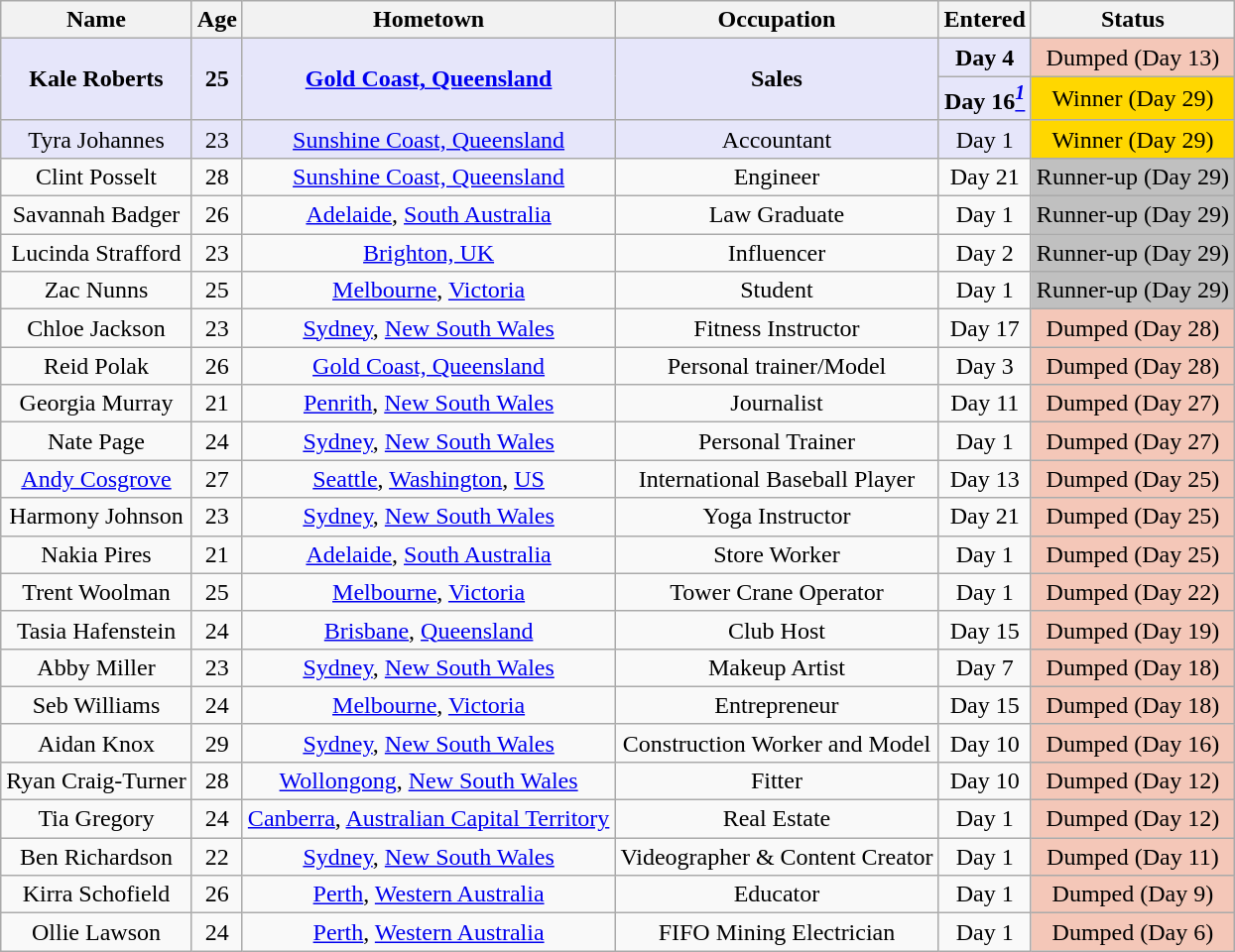<table class="wikitable sortable" style="text-align:center">
<tr>
<th>Name</th>
<th>Age</th>
<th>Hometown</th>
<th>Occupation</th>
<th>Entered</th>
<th>Status</th>
</tr>
<tr style="background:lavender;">
<td rowspan="2"><strong>Kale Roberts</strong></td>
<td rowspan="2"><strong>25</strong></td>
<td rowspan="2"><strong><a href='#'>Gold Coast, Queensland</a></strong></td>
<td rowspan="2"><strong>Sales</strong></td>
<td><strong>Day 4</strong></td>
<td style="background:#f4c7b8;">Dumped (Day 13)</td>
</tr>
<tr style="background:lavender;">
<td><strong>Day 16<em><a href='#'><sup>1</sup></a><strong><em></td>
<td style="background:gold;"></strong>Winner (Day 29)<strong></td>
</tr>
<tr style="background:lavender;">
<td></strong>Tyra Johannes<strong></td>
<td></strong>23<strong></td>
<td></strong><a href='#'>Sunshine Coast, Queensland</a><strong></td>
<td></strong>Accountant<strong></td>
<td></strong>Day 1<strong></td>
<td style="background:gold;"></strong>Winner (Day 29)<strong></td>
</tr>
<tr>
<td>Clint Posselt</td>
<td>28</td>
<td><a href='#'>Sunshine Coast, Queensland</a></td>
<td>Engineer</td>
<td>Day 21</td>
<td style="background:silver;">Runner-up (Day 29)</td>
</tr>
<tr>
<td>Savannah Badger</td>
<td>26</td>
<td><a href='#'>Adelaide</a>, <a href='#'>South Australia</a></td>
<td>Law Graduate</td>
<td>Day 1</td>
<td style="background:silver;">Runner-up (Day 29)</td>
</tr>
<tr>
<td>Lucinda Strafford</td>
<td>23</td>
<td><a href='#'>Brighton, UK</a></td>
<td>Influencer</td>
<td>Day 2</td>
<td style="background:silver;">Runner-up (Day 29)</td>
</tr>
<tr>
<td>Zac Nunns</td>
<td>25</td>
<td><a href='#'>Melbourne</a>, <a href='#'>Victoria</a></td>
<td>Student</td>
<td>Day 1</td>
<td style="background:silver;">Runner-up (Day 29)</td>
</tr>
<tr>
<td>Chloe Jackson</td>
<td>23</td>
<td><a href='#'>Sydney</a>, <a href='#'>New South Wales</a></td>
<td>Fitness Instructor</td>
<td>Day 17</td>
<td style="background:#f4c7b8;">Dumped (Day 28)</td>
</tr>
<tr>
<td>Reid Polak</td>
<td>26</td>
<td><a href='#'>Gold Coast, Queensland</a></td>
<td>Personal trainer/Model</td>
<td>Day 3</td>
<td style="background:#f4c7b8;">Dumped (Day 28)</td>
</tr>
<tr>
<td>Georgia Murray</td>
<td>21</td>
<td><a href='#'>Penrith</a>, <a href='#'>New South Wales</a></td>
<td>Journalist</td>
<td>Day 11</td>
<td style="background:#f4c7b8;">Dumped (Day 27)</td>
</tr>
<tr>
<td>Nate Page</td>
<td>24</td>
<td><a href='#'>Sydney</a>, <a href='#'>New South Wales</a></td>
<td>Personal Trainer</td>
<td>Day 1</td>
<td style="background:#f4c7b8;">Dumped (Day 27)</td>
</tr>
<tr>
<td><a href='#'>Andy Cosgrove</a></td>
<td>27</td>
<td><a href='#'>Seattle</a>, <a href='#'>Washington</a>, <a href='#'>US</a></td>
<td>International Baseball Player</td>
<td>Day 13</td>
<td style="background:#f4c7b8;">Dumped (Day 25)</td>
</tr>
<tr>
<td>Harmony Johnson</td>
<td>23</td>
<td><a href='#'>Sydney</a>, <a href='#'>New South Wales</a></td>
<td>Yoga Instructor</td>
<td>Day 21</td>
<td style="background:#f4c7b8;">Dumped (Day 25)</td>
</tr>
<tr>
<td>Nakia Pires</td>
<td>21</td>
<td><a href='#'>Adelaide</a>, <a href='#'>South Australia</a></td>
<td>Store Worker</td>
<td>Day 1</td>
<td style="background:#f4c7b8;">Dumped (Day 25)</td>
</tr>
<tr>
<td>Trent Woolman</td>
<td>25</td>
<td><a href='#'>Melbourne</a>, <a href='#'>Victoria</a></td>
<td>Tower Crane Operator</td>
<td>Day 1</td>
<td style="background:#f4c7b8;">Dumped (Day 22)</td>
</tr>
<tr>
<td>Tasia Hafenstein</td>
<td>24</td>
<td><a href='#'>Brisbane</a>, <a href='#'>Queensland</a></td>
<td>Club Host</td>
<td>Day 15</td>
<td style="background:#f4c7b8;">Dumped (Day 19)</td>
</tr>
<tr>
<td>Abby Miller</td>
<td>23</td>
<td><a href='#'>Sydney</a>, <a href='#'>New South Wales</a></td>
<td>Makeup Artist</td>
<td>Day 7</td>
<td style="background:#f4c7b8;">Dumped (Day 18)</td>
</tr>
<tr>
<td>Seb Williams</td>
<td>24</td>
<td><a href='#'>Melbourne</a>, <a href='#'>Victoria</a></td>
<td>Entrepreneur</td>
<td>Day 15</td>
<td style="background:#f4c7b8;">Dumped (Day 18)</td>
</tr>
<tr>
<td>Aidan Knox</td>
<td>29</td>
<td><a href='#'>Sydney</a>, <a href='#'>New South Wales</a></td>
<td>Construction Worker and Model</td>
<td>Day 10</td>
<td style="background:#f4c7b8;">Dumped (Day 16)</td>
</tr>
<tr>
<td>Ryan Craig-Turner</td>
<td>28</td>
<td><a href='#'>Wollongong</a>, <a href='#'>New South Wales</a></td>
<td>Fitter</td>
<td>Day 10</td>
<td style="background:#f4c7b8;">Dumped (Day 12)</td>
</tr>
<tr>
<td>Tia Gregory</td>
<td>24</td>
<td><a href='#'>Canberra</a>, <a href='#'>Australian Capital Territory</a></td>
<td>Real Estate</td>
<td>Day 1</td>
<td style="background:#f4c7b8;">Dumped (Day 12)</td>
</tr>
<tr>
<td>Ben Richardson</td>
<td>22</td>
<td><a href='#'>Sydney</a>, <a href='#'>New South Wales</a></td>
<td>Videographer & Content Creator</td>
<td>Day 1</td>
<td style="background:#f4c7b8;">Dumped (Day 11)</td>
</tr>
<tr>
<td>Kirra Schofield</td>
<td>26</td>
<td><a href='#'>Perth</a>, <a href='#'>Western Australia</a></td>
<td>Educator</td>
<td>Day 1</td>
<td style="background:#f4c7b8;">Dumped (Day 9)</td>
</tr>
<tr>
<td>Ollie Lawson</td>
<td>24</td>
<td><a href='#'>Perth</a>, <a href='#'>Western Australia</a></td>
<td>FIFO Mining Electrician</td>
<td>Day 1</td>
<td style="background:#f4c7b8;">Dumped (Day 6)</td>
</tr>
</table>
